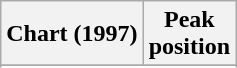<table class="wikitable sortable plainrowheaders" style="text-align:center;">
<tr>
<th scope="col">Chart (1997)</th>
<th scope="col">Peak<br>position</th>
</tr>
<tr>
</tr>
<tr>
</tr>
<tr>
</tr>
<tr>
</tr>
<tr>
</tr>
<tr>
</tr>
<tr>
</tr>
<tr>
</tr>
<tr>
</tr>
<tr>
</tr>
<tr>
</tr>
<tr>
</tr>
<tr>
</tr>
<tr>
</tr>
<tr>
</tr>
<tr>
</tr>
<tr>
</tr>
</table>
